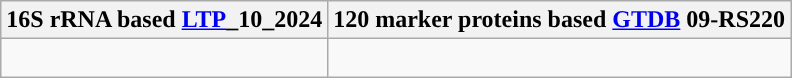<table class="wikitable">
<tr>
<th colspan=1>16S rRNA based <a href='#'>LTP</a>_10_2024</th>
<th colspan=1>120 marker proteins based <a href='#'>GTDB</a> 09-RS220</th>
</tr>
<tr>
<td style="vertical-align:top"><br></td>
<td><br></td>
</tr>
</table>
